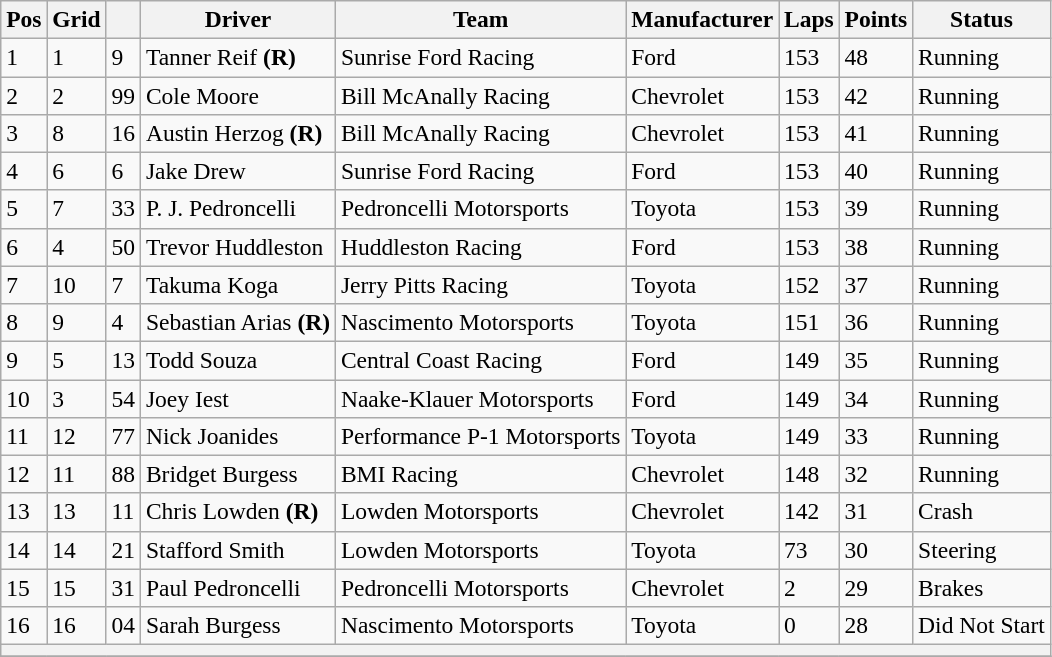<table class="wikitable" style="font-size:98%">
<tr>
<th>Pos</th>
<th>Grid</th>
<th></th>
<th>Driver</th>
<th>Team</th>
<th>Manufacturer</th>
<th>Laps</th>
<th>Points</th>
<th>Status</th>
</tr>
<tr>
<td>1</td>
<td>1</td>
<td>9</td>
<td>Tanner Reif <strong>(R)</strong></td>
<td>Sunrise Ford Racing</td>
<td>Ford</td>
<td>153</td>
<td>48</td>
<td>Running</td>
</tr>
<tr>
<td>2</td>
<td>2</td>
<td>99</td>
<td>Cole Moore</td>
<td>Bill McAnally Racing</td>
<td>Chevrolet</td>
<td>153</td>
<td>42</td>
<td>Running</td>
</tr>
<tr>
<td>3</td>
<td>8</td>
<td>16</td>
<td>Austin Herzog <strong>(R)</strong></td>
<td>Bill McAnally Racing</td>
<td>Chevrolet</td>
<td>153</td>
<td>41</td>
<td>Running</td>
</tr>
<tr>
<td>4</td>
<td>6</td>
<td>6</td>
<td>Jake Drew</td>
<td>Sunrise Ford Racing</td>
<td>Ford</td>
<td>153</td>
<td>40</td>
<td>Running</td>
</tr>
<tr>
<td>5</td>
<td>7</td>
<td>33</td>
<td>P. J. Pedroncelli</td>
<td>Pedroncelli Motorsports</td>
<td>Toyota</td>
<td>153</td>
<td>39</td>
<td>Running</td>
</tr>
<tr>
<td>6</td>
<td>4</td>
<td>50</td>
<td>Trevor Huddleston</td>
<td>Huddleston Racing</td>
<td>Ford</td>
<td>153</td>
<td>38</td>
<td>Running</td>
</tr>
<tr>
<td>7</td>
<td>10</td>
<td>7</td>
<td>Takuma Koga</td>
<td>Jerry Pitts Racing</td>
<td>Toyota</td>
<td>152</td>
<td>37</td>
<td>Running</td>
</tr>
<tr>
<td>8</td>
<td>9</td>
<td>4</td>
<td>Sebastian Arias <strong>(R)</strong></td>
<td>Nascimento Motorsports</td>
<td>Toyota</td>
<td>151</td>
<td>36</td>
<td>Running</td>
</tr>
<tr>
<td>9</td>
<td>5</td>
<td>13</td>
<td>Todd Souza</td>
<td>Central Coast Racing</td>
<td>Ford</td>
<td>149</td>
<td>35</td>
<td>Running</td>
</tr>
<tr>
<td>10</td>
<td>3</td>
<td>54</td>
<td>Joey Iest</td>
<td>Naake-Klauer Motorsports</td>
<td>Ford</td>
<td>149</td>
<td>34</td>
<td>Running</td>
</tr>
<tr>
<td>11</td>
<td>12</td>
<td>77</td>
<td>Nick Joanides</td>
<td>Performance P-1 Motorsports</td>
<td>Toyota</td>
<td>149</td>
<td>33</td>
<td>Running</td>
</tr>
<tr>
<td>12</td>
<td>11</td>
<td>88</td>
<td>Bridget Burgess</td>
<td>BMI Racing</td>
<td>Chevrolet</td>
<td>148</td>
<td>32</td>
<td>Running</td>
</tr>
<tr>
<td>13</td>
<td>13</td>
<td>11</td>
<td>Chris Lowden <strong>(R)</strong></td>
<td>Lowden Motorsports</td>
<td>Chevrolet</td>
<td>142</td>
<td>31</td>
<td>Crash</td>
</tr>
<tr>
<td>14</td>
<td>14</td>
<td>21</td>
<td>Stafford Smith</td>
<td>Lowden Motorsports</td>
<td>Toyota</td>
<td>73</td>
<td>30</td>
<td>Steering</td>
</tr>
<tr>
<td>15</td>
<td>15</td>
<td>31</td>
<td>Paul Pedroncelli</td>
<td>Pedroncelli Motorsports</td>
<td>Chevrolet</td>
<td>2</td>
<td>29</td>
<td>Brakes</td>
</tr>
<tr>
<td>16</td>
<td>16</td>
<td>04</td>
<td>Sarah Burgess</td>
<td>Nascimento Motorsports</td>
<td>Toyota</td>
<td>0</td>
<td>28</td>
<td>Did Not Start</td>
</tr>
<tr>
<th colspan="9"></th>
</tr>
<tr>
</tr>
</table>
